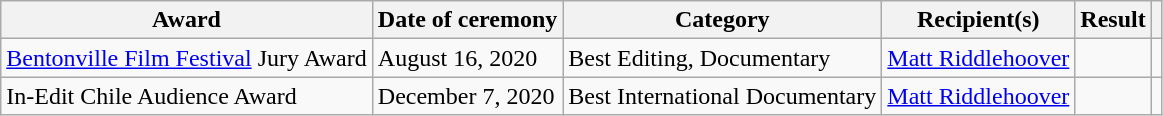<table class="wikitable sortable">
<tr>
<th>Award</th>
<th>Date of ceremony</th>
<th>Category</th>
<th>Recipient(s)</th>
<th>Result</th>
<th class="unsortable"></th>
</tr>
<tr>
<td><a href='#'>Bentonville Film Festival</a> Jury Award</td>
<td>August 16, 2020</td>
<td>Best Editing, Documentary</td>
<td><a href='#'>Matt Riddlehoover</a></td>
<td></td>
<td style="text-align:center;"></td>
</tr>
<tr>
<td>In-Edit Chile Audience Award</td>
<td>December 7, 2020</td>
<td>Best International Documentary</td>
<td><a href='#'>Matt Riddlehoover</a></td>
<td></td>
<td style="text-align:center;"></td>
</tr>
</table>
